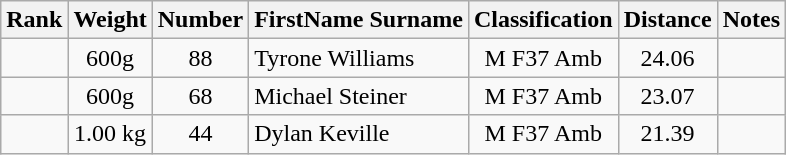<table class="wikitable sortable" style="text-align:center">
<tr>
<th>Rank</th>
<th>Weight</th>
<th>Number</th>
<th>FirstName Surname</th>
<th>Classification</th>
<th>Distance</th>
<th>Notes</th>
</tr>
<tr>
<td></td>
<td>600g</td>
<td>88</td>
<td style="text-align:left"> Tyrone Williams</td>
<td>M F37 Amb</td>
<td>24.06</td>
<td></td>
</tr>
<tr>
<td></td>
<td>600g</td>
<td>68</td>
<td style="text-align:left"> Michael Steiner</td>
<td>M F37 Amb</td>
<td>23.07</td>
<td></td>
</tr>
<tr>
<td></td>
<td>1.00 kg</td>
<td>44</td>
<td style="text-align:left"> Dylan Keville</td>
<td>M F37 Amb</td>
<td>21.39</td>
<td></td>
</tr>
</table>
